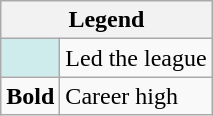<table class="wikitable">
<tr>
<th colspan="2">Legend</th>
</tr>
<tr>
<td style="background:#cfecec;"></td>
<td>Led the league</td>
</tr>
<tr>
<td><strong>Bold</strong></td>
<td>Career high</td>
</tr>
</table>
